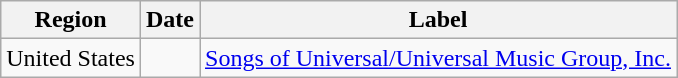<table class="wikitable plainrowheaders">
<tr>
<th scope="col">Region</th>
<th scope="col">Date</th>
<th scope="col">Label</th>
</tr>
<tr>
<td>United States</td>
<td></td>
<td><a href='#'>Songs of Universal/Universal Music Group, Inc.</a></td>
</tr>
</table>
